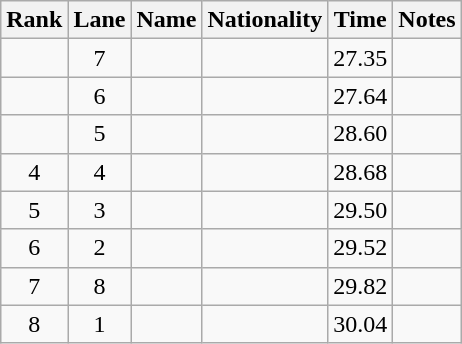<table class="wikitable sortable" style="text-align:center">
<tr>
<th>Rank</th>
<th>Lane</th>
<th>Name</th>
<th>Nationality</th>
<th>Time</th>
<th>Notes</th>
</tr>
<tr>
<td></td>
<td>7</td>
<td align=left></td>
<td align=left></td>
<td>27.35</td>
<td><strong></strong></td>
</tr>
<tr>
<td></td>
<td>6</td>
<td align=left></td>
<td align=left></td>
<td>27.64</td>
<td></td>
</tr>
<tr>
<td></td>
<td>5</td>
<td align=left></td>
<td align=left></td>
<td>28.60</td>
<td></td>
</tr>
<tr>
<td>4</td>
<td>4</td>
<td align=left></td>
<td align=left></td>
<td>28.68</td>
<td></td>
</tr>
<tr>
<td>5</td>
<td>3</td>
<td align=left></td>
<td align=left></td>
<td>29.50</td>
<td></td>
</tr>
<tr>
<td>6</td>
<td>2</td>
<td align=left></td>
<td align=left></td>
<td>29.52</td>
<td></td>
</tr>
<tr>
<td>7</td>
<td>8</td>
<td align=left></td>
<td align=left></td>
<td>29.82</td>
<td></td>
</tr>
<tr>
<td>8</td>
<td>1</td>
<td align=left></td>
<td align=left></td>
<td>30.04</td>
<td></td>
</tr>
</table>
